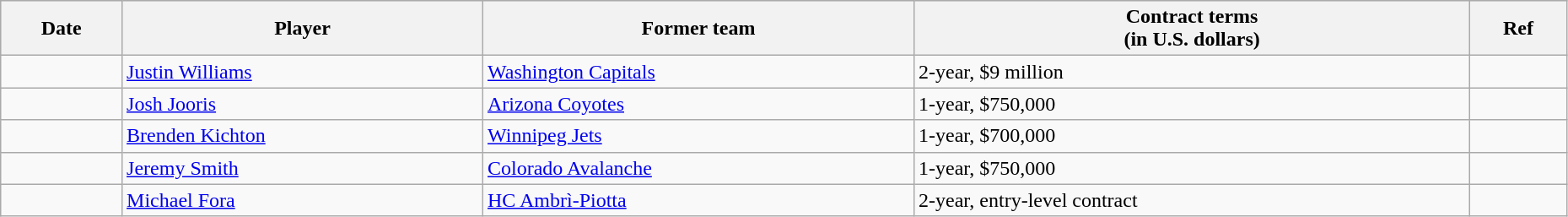<table class="wikitable" width=98%>
<tr style="background:#ddd; text-align:center;">
<th>Date</th>
<th>Player</th>
<th>Former team</th>
<th>Contract terms<br>(in U.S. dollars)</th>
<th>Ref</th>
</tr>
<tr>
<td></td>
<td><a href='#'>Justin Williams</a></td>
<td><a href='#'>Washington Capitals</a></td>
<td>2-year, $9 million</td>
<td></td>
</tr>
<tr>
<td></td>
<td><a href='#'>Josh Jooris</a></td>
<td><a href='#'>Arizona Coyotes</a></td>
<td>1-year, $750,000</td>
<td></td>
</tr>
<tr>
<td></td>
<td><a href='#'>Brenden Kichton</a></td>
<td><a href='#'>Winnipeg Jets</a></td>
<td>1-year, $700,000</td>
<td></td>
</tr>
<tr>
<td></td>
<td><a href='#'>Jeremy Smith</a></td>
<td><a href='#'>Colorado Avalanche</a></td>
<td>1-year, $750,000</td>
<td></td>
</tr>
<tr>
<td></td>
<td><a href='#'>Michael Fora</a></td>
<td><a href='#'>HC Ambrì-Piotta</a></td>
<td>2-year, entry-level contract</td>
<td></td>
</tr>
</table>
